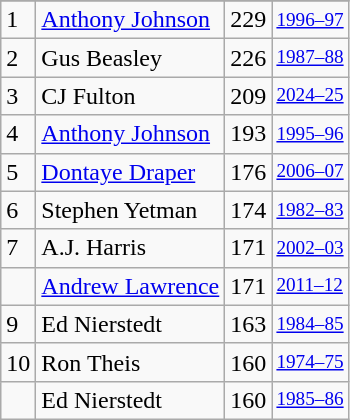<table class="wikitable">
<tr>
</tr>
<tr>
<td>1</td>
<td><a href='#'>Anthony Johnson</a></td>
<td>229</td>
<td style="font-size:80%;"><a href='#'>1996–97</a></td>
</tr>
<tr>
<td>2</td>
<td>Gus Beasley</td>
<td>226</td>
<td style="font-size:80%;"><a href='#'>1987–88</a></td>
</tr>
<tr>
<td>3</td>
<td>CJ Fulton</td>
<td>209</td>
<td style="font-size:80%;"><a href='#'>2024–25</a></td>
</tr>
<tr>
<td>4</td>
<td><a href='#'>Anthony Johnson</a></td>
<td>193</td>
<td style="font-size:80%;"><a href='#'>1995–96</a></td>
</tr>
<tr>
<td>5</td>
<td><a href='#'>Dontaye Draper</a></td>
<td>176</td>
<td style="font-size:80%;"><a href='#'>2006–07</a></td>
</tr>
<tr>
<td>6</td>
<td>Stephen Yetman</td>
<td>174</td>
<td style="font-size:80%;"><a href='#'>1982–83</a></td>
</tr>
<tr>
<td>7</td>
<td>A.J. Harris</td>
<td>171</td>
<td style="font-size:80%;"><a href='#'>2002–03</a></td>
</tr>
<tr>
<td></td>
<td><a href='#'>Andrew Lawrence</a></td>
<td>171</td>
<td style="font-size:80%;"><a href='#'>2011–12</a></td>
</tr>
<tr>
<td>9</td>
<td>Ed Nierstedt</td>
<td>163</td>
<td style="font-size:80%;"><a href='#'>1984–85</a></td>
</tr>
<tr>
<td>10</td>
<td>Ron Theis</td>
<td>160</td>
<td style="font-size:80%;"><a href='#'>1974–75</a></td>
</tr>
<tr>
<td></td>
<td>Ed Nierstedt</td>
<td>160</td>
<td style="font-size:80%;"><a href='#'>1985–86</a></td>
</tr>
</table>
